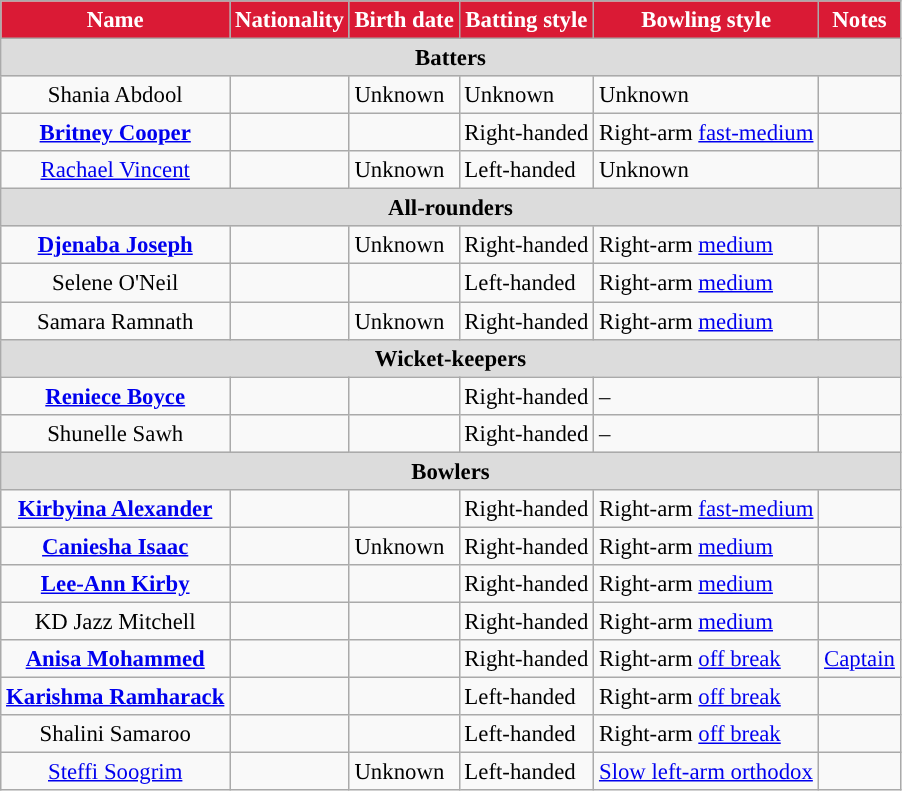<table class="wikitable" style="font-size:95%;">
<tr>
<th style="background:#DA1A35; color:white; text-align:centre;">Name</th>
<th style="background:#DA1A35; color:white; text-align:centre;">Nationality</th>
<th style="background:#DA1A35; color:white; text-align:centre;">Birth date</th>
<th style="background:#DA1A35; color:white; text-align:centre;">Batting style</th>
<th style="background:#DA1A35; color:white; text-align:centre;">Bowling style</th>
<th style="background:#DA1A35; color:white; text-align:centre;">Notes</th>
</tr>
<tr>
<th colspan="6" style="background:#dcdcdc" text-align:centre;">Batters</th>
</tr>
<tr>
<td style="text-align:center">Shania Abdool</td>
<td></td>
<td>Unknown</td>
<td>Unknown</td>
<td>Unknown</td>
<td></td>
</tr>
<tr>
<td style="text-align:center"><strong><a href='#'>Britney Cooper</a></strong></td>
<td></td>
<td></td>
<td>Right-handed</td>
<td>Right-arm <a href='#'>fast-medium</a></td>
<td></td>
</tr>
<tr>
<td style="text-align:center"><a href='#'>Rachael Vincent</a></td>
<td></td>
<td>Unknown</td>
<td>Left-handed</td>
<td>Unknown</td>
<td></td>
</tr>
<tr>
<th colspan="6" style="background:#dcdcdc" text-align:centre;">All-rounders</th>
</tr>
<tr>
<td style="text-align:center"><strong><a href='#'>Djenaba Joseph</a></strong></td>
<td></td>
<td>Unknown</td>
<td>Right-handed</td>
<td>Right-arm <a href='#'>medium</a></td>
<td></td>
</tr>
<tr>
<td style="text-align:center">Selene O'Neil</td>
<td></td>
<td></td>
<td>Left-handed</td>
<td>Right-arm <a href='#'>medium</a></td>
<td></td>
</tr>
<tr>
<td style="text-align:center">Samara Ramnath</td>
<td></td>
<td>Unknown</td>
<td>Right-handed</td>
<td>Right-arm <a href='#'>medium</a></td>
<td></td>
</tr>
<tr>
<th colspan="6" style="background:#dcdcdc" text-align:centre;">Wicket-keepers</th>
</tr>
<tr>
<td style="text-align:center"><strong><a href='#'>Reniece Boyce</a></strong></td>
<td></td>
<td></td>
<td>Right-handed</td>
<td>–</td>
<td></td>
</tr>
<tr>
<td style="text-align:center">Shunelle Sawh</td>
<td></td>
<td></td>
<td>Right-handed</td>
<td>–</td>
<td></td>
</tr>
<tr>
<th colspan="6" style="background:#dcdcdc" text-align:centre;">Bowlers</th>
</tr>
<tr>
<td style="text-align:center"><strong><a href='#'>Kirbyina Alexander</a></strong></td>
<td></td>
<td></td>
<td>Right-handed</td>
<td>Right-arm <a href='#'>fast-medium</a></td>
<td></td>
</tr>
<tr>
<td style="text-align:center"><strong><a href='#'>Caniesha Isaac</a></strong></td>
<td></td>
<td>Unknown</td>
<td>Right-handed</td>
<td>Right-arm <a href='#'>medium</a></td>
<td></td>
</tr>
<tr>
<td style="text-align:center"><strong><a href='#'>Lee-Ann Kirby</a></strong></td>
<td></td>
<td></td>
<td>Right-handed</td>
<td>Right-arm <a href='#'>medium</a></td>
<td></td>
</tr>
<tr>
<td style="text-align:center">KD Jazz Mitchell</td>
<td></td>
<td></td>
<td>Right-handed</td>
<td>Right-arm <a href='#'>medium</a></td>
<td></td>
</tr>
<tr>
<td style="text-align:center"><strong><a href='#'>Anisa Mohammed</a></strong></td>
<td></td>
<td></td>
<td>Right-handed</td>
<td>Right-arm <a href='#'>off break</a></td>
<td><a href='#'>Captain</a></td>
</tr>
<tr>
<td style="text-align:center"><strong><a href='#'>Karishma Ramharack</a></strong></td>
<td></td>
<td></td>
<td>Left-handed</td>
<td>Right-arm <a href='#'>off break</a></td>
<td></td>
</tr>
<tr>
<td style="text-align:center">Shalini Samaroo</td>
<td></td>
<td></td>
<td>Left-handed</td>
<td>Right-arm <a href='#'>off break</a></td>
<td></td>
</tr>
<tr>
<td style="text-align:center"><a href='#'>Steffi Soogrim</a></td>
<td></td>
<td>Unknown</td>
<td>Left-handed</td>
<td><a href='#'>Slow left-arm orthodox</a></td>
<td></td>
</tr>
</table>
